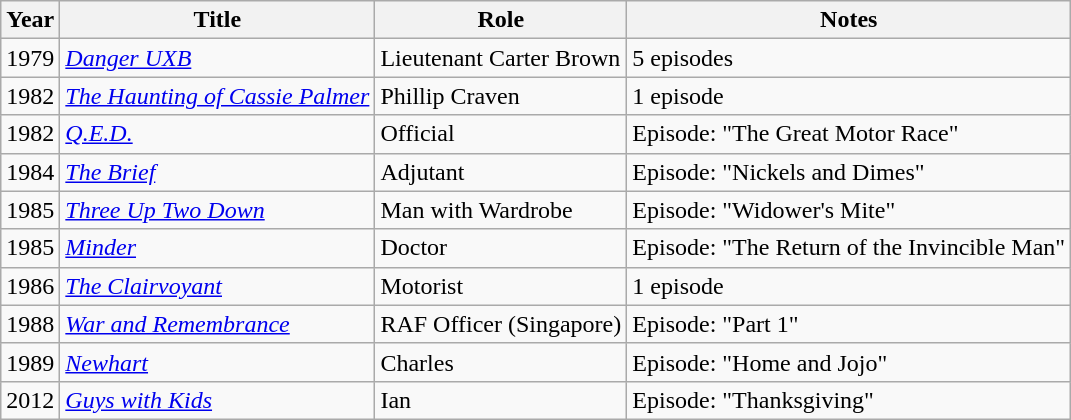<table class="wikitable sortable">
<tr>
<th>Year</th>
<th>Title</th>
<th>Role</th>
<th>Notes</th>
</tr>
<tr>
<td>1979</td>
<td><em><a href='#'>Danger UXB</a></em></td>
<td>Lieutenant Carter Brown</td>
<td>5 episodes</td>
</tr>
<tr>
<td>1982</td>
<td><em><a href='#'>The Haunting of Cassie Palmer</a></em></td>
<td>Phillip Craven</td>
<td>1 episode</td>
</tr>
<tr>
<td>1982</td>
<td><em><a href='#'>Q.E.D.</a></em></td>
<td>Official</td>
<td>Episode: "The Great Motor Race"</td>
</tr>
<tr>
<td>1984</td>
<td><em><a href='#'>The Brief</a></em></td>
<td>Adjutant</td>
<td>Episode: "Nickels and Dimes"</td>
</tr>
<tr>
<td>1985</td>
<td><em><a href='#'>Three Up Two Down</a></em></td>
<td>Man with Wardrobe</td>
<td>Episode: "Widower's Mite"</td>
</tr>
<tr>
<td>1985</td>
<td><em><a href='#'>Minder</a></em></td>
<td>Doctor</td>
<td>Episode: "The Return of the Invincible Man"</td>
</tr>
<tr>
<td>1986</td>
<td><em><a href='#'>The Clairvoyant</a></em></td>
<td>Motorist</td>
<td>1 episode</td>
</tr>
<tr>
<td>1988</td>
<td><em><a href='#'>War and Remembrance</a></em></td>
<td>RAF Officer (Singapore)</td>
<td>Episode: "Part 1"</td>
</tr>
<tr>
<td>1989</td>
<td><em><a href='#'>Newhart</a></em></td>
<td>Charles</td>
<td>Episode: "Home and Jojo"</td>
</tr>
<tr>
<td>2012</td>
<td><em><a href='#'>Guys with Kids</a></em></td>
<td>Ian</td>
<td>Episode: "Thanksgiving"</td>
</tr>
</table>
